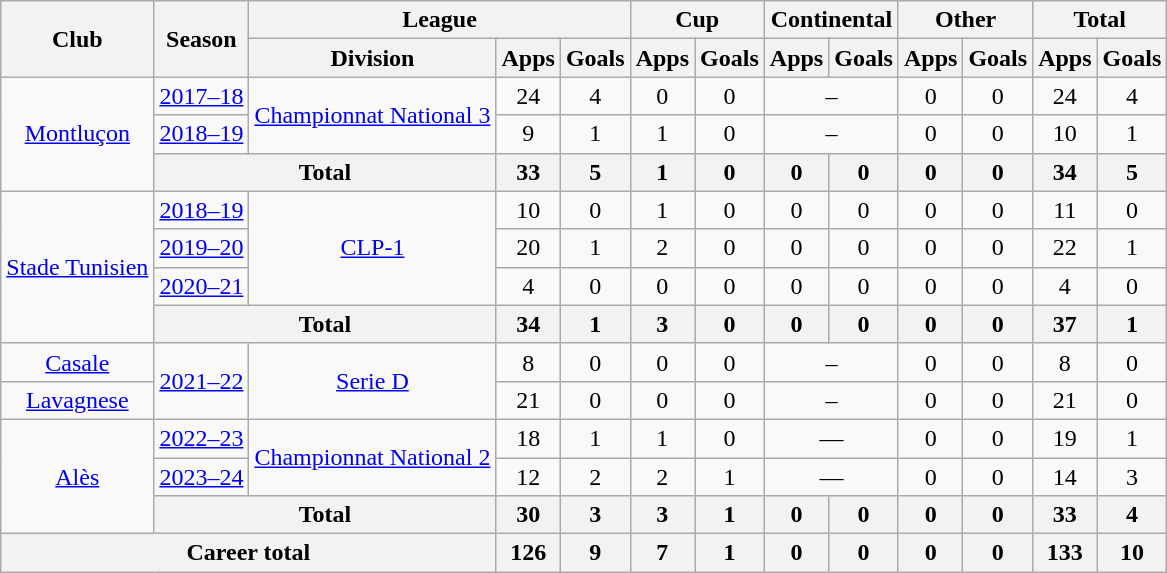<table class="wikitable" style="text-align: center">
<tr>
<th rowspan="2">Club</th>
<th rowspan="2">Season</th>
<th colspan="3">League</th>
<th colspan="2">Cup</th>
<th colspan="2">Continental</th>
<th colspan="2">Other</th>
<th colspan="2">Total</th>
</tr>
<tr>
<th>Division</th>
<th>Apps</th>
<th>Goals</th>
<th>Apps</th>
<th>Goals</th>
<th>Apps</th>
<th>Goals</th>
<th>Apps</th>
<th>Goals</th>
<th>Apps</th>
<th>Goals</th>
</tr>
<tr>
<td rowspan="3"><a href='#'>Montluçon</a></td>
<td><a href='#'>2017–18</a></td>
<td rowspan="2"><a href='#'>Championnat National 3</a></td>
<td>24</td>
<td>4</td>
<td>0</td>
<td>0</td>
<td colspan="2">–</td>
<td>0</td>
<td>0</td>
<td>24</td>
<td>4</td>
</tr>
<tr>
<td><a href='#'>2018–19</a></td>
<td>9</td>
<td>1</td>
<td>1</td>
<td>0</td>
<td colspan="2">–</td>
<td>0</td>
<td>0</td>
<td>10</td>
<td>1</td>
</tr>
<tr>
<th colspan=2>Total</th>
<th>33</th>
<th>5</th>
<th>1</th>
<th>0</th>
<th>0</th>
<th>0</th>
<th>0</th>
<th>0</th>
<th>34</th>
<th>5</th>
</tr>
<tr>
<td rowspan="4"><a href='#'>Stade Tunisien</a></td>
<td><a href='#'>2018–19</a></td>
<td rowspan="3"><a href='#'>CLP-1</a></td>
<td>10</td>
<td>0</td>
<td>1</td>
<td>0</td>
<td>0</td>
<td>0</td>
<td>0</td>
<td>0</td>
<td>11</td>
<td>0</td>
</tr>
<tr>
<td><a href='#'>2019–20</a></td>
<td>20</td>
<td>1</td>
<td>2</td>
<td>0</td>
<td>0</td>
<td>0</td>
<td>0</td>
<td>0</td>
<td>22</td>
<td>1</td>
</tr>
<tr>
<td><a href='#'>2020–21</a></td>
<td>4</td>
<td>0</td>
<td>0</td>
<td>0</td>
<td>0</td>
<td>0</td>
<td>0</td>
<td>0</td>
<td>4</td>
<td>0</td>
</tr>
<tr>
<th colspan=2>Total</th>
<th>34</th>
<th>1</th>
<th>3</th>
<th>0</th>
<th>0</th>
<th>0</th>
<th>0</th>
<th>0</th>
<th>37</th>
<th>1</th>
</tr>
<tr>
<td><a href='#'>Casale</a></td>
<td rowspan="2"><a href='#'>2021–22</a></td>
<td rowspan="2"><a href='#'>Serie D</a></td>
<td>8</td>
<td>0</td>
<td>0</td>
<td>0</td>
<td colspan="2">–</td>
<td>0</td>
<td>0</td>
<td>8</td>
<td>0</td>
</tr>
<tr>
<td><a href='#'>Lavagnese</a></td>
<td>21</td>
<td>0</td>
<td>0</td>
<td>0</td>
<td colspan="2">–</td>
<td>0</td>
<td>0</td>
<td>21</td>
<td>0</td>
</tr>
<tr>
<td rowspan=3><a href='#'>Alès</a></td>
<td><a href='#'>2022–23</a></td>
<td rowspan=2><a href='#'>Championnat National 2</a></td>
<td>18</td>
<td>1</td>
<td>1</td>
<td>0</td>
<td colspan="2">—</td>
<td>0</td>
<td>0</td>
<td>19</td>
<td>1</td>
</tr>
<tr>
<td><a href='#'>2023–24</a></td>
<td>12</td>
<td>2</td>
<td>2</td>
<td>1</td>
<td colspan="2">—</td>
<td>0</td>
<td>0</td>
<td>14</td>
<td>3</td>
</tr>
<tr>
<th colspan=2>Total</th>
<th>30</th>
<th>3</th>
<th>3</th>
<th>1</th>
<th>0</th>
<th>0</th>
<th>0</th>
<th>0</th>
<th>33</th>
<th>4</th>
</tr>
<tr>
<th colspan=3>Career total</th>
<th>126</th>
<th>9</th>
<th>7</th>
<th>1</th>
<th>0</th>
<th>0</th>
<th>0</th>
<th>0</th>
<th>133</th>
<th>10</th>
</tr>
</table>
